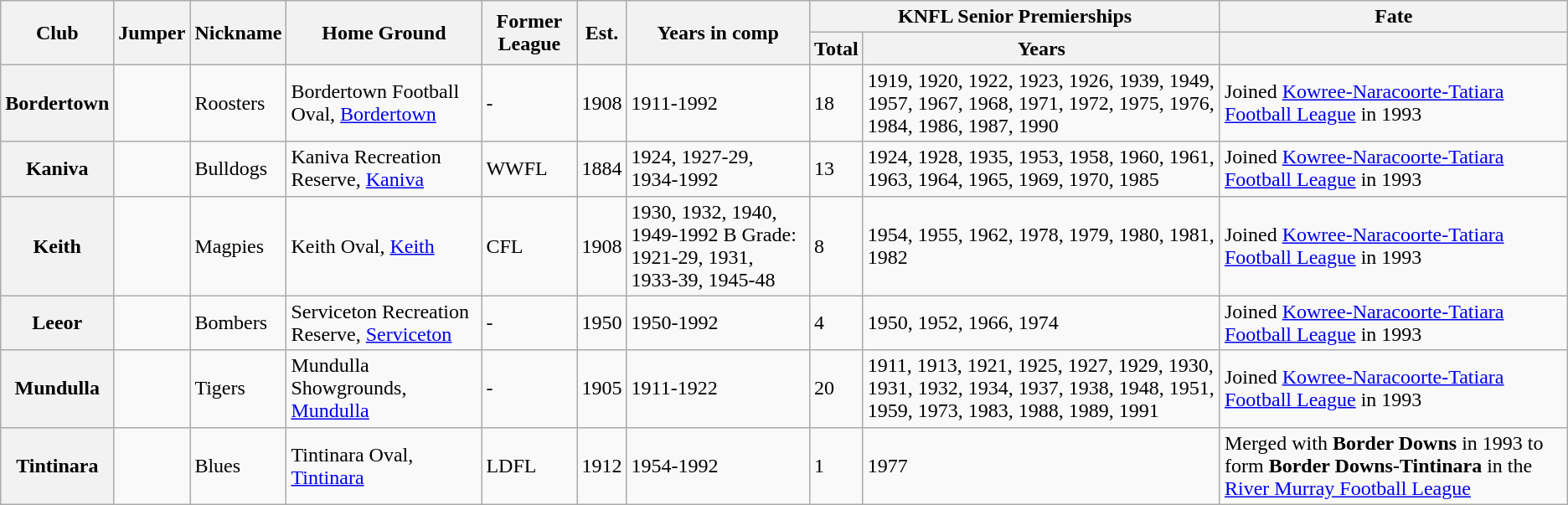<table class="wikitable sortable">
<tr>
<th rowspan="2">Club</th>
<th rowspan="2">Jumper</th>
<th rowspan="2">Nickname</th>
<th rowspan="2">Home Ground</th>
<th rowspan="2">Former League</th>
<th rowspan="2">Est.</th>
<th rowspan="2">Years in comp</th>
<th colspan="2">KNFL Senior Premierships</th>
<th>Fate</th>
</tr>
<tr>
<th>Total</th>
<th>Years</th>
<th></th>
</tr>
<tr>
<th>Bordertown</th>
<td></td>
<td align="left">Roosters</td>
<td align="left">Bordertown Football Oval, <a href='#'>Bordertown</a></td>
<td>-</td>
<td>1908</td>
<td>1911-1992</td>
<td>18</td>
<td align="left">1919, 1920, 1922, 1923, 1926, 1939, 1949, 1957, 1967, 1968, 1971, 1972, 1975, 1976, 1984, 1986, 1987, 1990</td>
<td>Joined <a href='#'>Kowree-Naracoorte-Tatiara Football League</a> in 1993</td>
</tr>
<tr>
<th>Kaniva</th>
<td></td>
<td align="left">Bulldogs</td>
<td align="left">Kaniva Recreation Reserve, <a href='#'>Kaniva</a></td>
<td>WWFL</td>
<td>1884</td>
<td>1924, 1927-29,<br>1934-1992</td>
<td>13</td>
<td align="left">1924, 1928, 1935, 1953, 1958, 1960, 1961, 1963, 1964, 1965, 1969, 1970, 1985</td>
<td>Joined <a href='#'>Kowree-Naracoorte-Tatiara Football League</a> in 1993</td>
</tr>
<tr>
<th>Keith</th>
<td></td>
<td align="left">Magpies</td>
<td align="left">Keith Oval, <a href='#'>Keith</a></td>
<td>CFL</td>
<td>1908</td>
<td>1930, 1932, 1940,<br>1949-1992
B Grade: 1921-29, 1931, 
1933-39, 1945-48</td>
<td>8</td>
<td align="left">1954, 1955, 1962, 1978, 1979, 1980, 1981, 1982</td>
<td>Joined <a href='#'>Kowree-Naracoorte-Tatiara Football League</a> in 1993</td>
</tr>
<tr>
<th>Leeor</th>
<td></td>
<td align="left">Bombers</td>
<td align="left">Serviceton Recreation Reserve, <a href='#'>Serviceton</a></td>
<td>-</td>
<td>1950</td>
<td>1950-1992</td>
<td>4</td>
<td align="left">1950, 1952, 1966, 1974</td>
<td>Joined <a href='#'>Kowree-Naracoorte-Tatiara Football League</a> in 1993</td>
</tr>
<tr>
<th>Mundulla</th>
<td></td>
<td align="left">Tigers</td>
<td align="left">Mundulla Showgrounds, <a href='#'>Mundulla</a></td>
<td>-</td>
<td>1905</td>
<td>1911-1922</td>
<td>20</td>
<td align="left">1911, 1913, 1921, 1925, 1927, 1929, 1930, 1931, 1932, 1934, 1937, 1938, 1948, 1951, 1959, 1973, 1983, 1988, 1989, 1991</td>
<td>Joined <a href='#'>Kowree-Naracoorte-Tatiara Football League</a> in 1993</td>
</tr>
<tr>
<th>Tintinara</th>
<td></td>
<td align="left">Blues</td>
<td align="left">Tintinara Oval, <a href='#'>Tintinara</a></td>
<td>LDFL</td>
<td>1912</td>
<td>1954-1992</td>
<td>1</td>
<td align="left">1977</td>
<td>Merged with <strong>Border Downs</strong> in 1993 to form <strong>Border Downs-Tintinara</strong> in the <a href='#'>River Murray Football League</a></td>
</tr>
</table>
